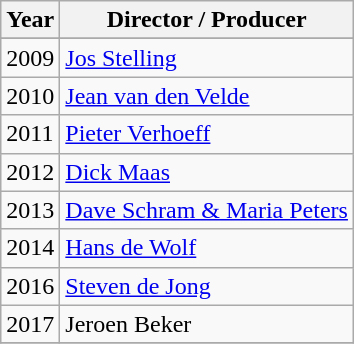<table class="wikitable">
<tr>
<th>Year</th>
<th>Director / Producer</th>
</tr>
<tr>
</tr>
<tr>
<td>2009</td>
<td><a href='#'>Jos Stelling</a></td>
</tr>
<tr>
<td>2010</td>
<td><a href='#'>Jean van den Velde</a></td>
</tr>
<tr>
<td>2011</td>
<td><a href='#'>Pieter Verhoeff</a></td>
</tr>
<tr>
<td>2012</td>
<td><a href='#'>Dick Maas</a></td>
</tr>
<tr>
<td>2013</td>
<td><a href='#'>Dave Schram & Maria Peters</a></td>
</tr>
<tr>
<td>2014</td>
<td><a href='#'>Hans de Wolf</a></td>
</tr>
<tr>
<td>2016</td>
<td><a href='#'>Steven de Jong</a></td>
</tr>
<tr>
<td>2017</td>
<td>Jeroen Beker</td>
</tr>
<tr>
</tr>
</table>
